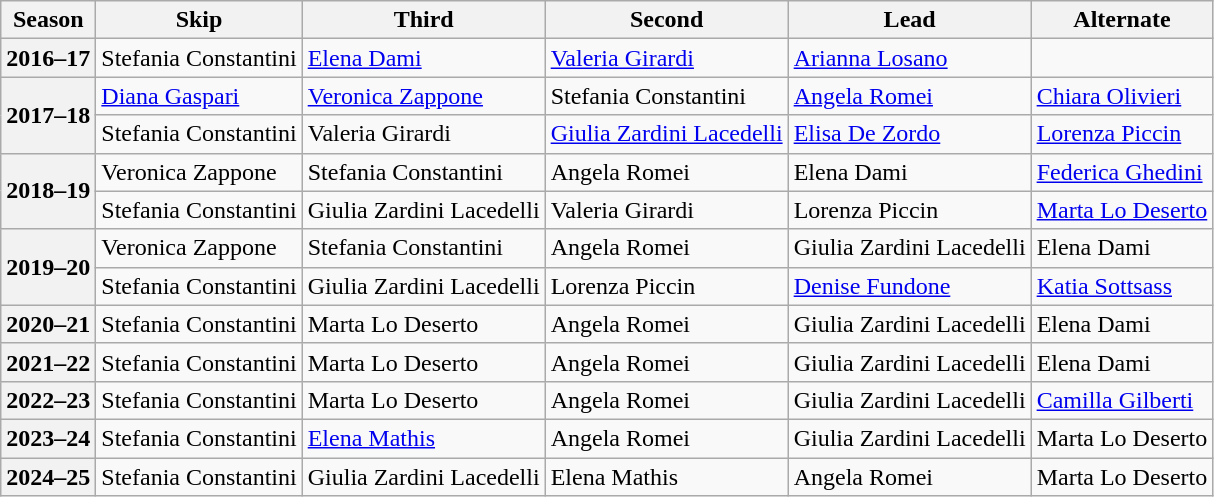<table class="wikitable">
<tr>
<th scope="col">Season</th>
<th scope="col">Skip</th>
<th scope="col">Third</th>
<th scope="col">Second</th>
<th scope="col">Lead</th>
<th scope="col">Alternate</th>
</tr>
<tr>
<th scope="row">2016–17</th>
<td>Stefania Constantini</td>
<td><a href='#'>Elena Dami</a></td>
<td><a href='#'>Valeria Girardi</a></td>
<td><a href='#'>Arianna Losano</a></td>
<td></td>
</tr>
<tr>
<th scope="row" rowspan=2>2017–18</th>
<td><a href='#'>Diana Gaspari</a></td>
<td><a href='#'>Veronica Zappone</a></td>
<td>Stefania Constantini</td>
<td><a href='#'>Angela Romei</a></td>
<td><a href='#'>Chiara Olivieri</a></td>
</tr>
<tr>
<td>Stefania Constantini</td>
<td>Valeria Girardi</td>
<td><a href='#'>Giulia Zardini Lacedelli</a></td>
<td><a href='#'>Elisa De Zordo</a></td>
<td><a href='#'>Lorenza Piccin</a></td>
</tr>
<tr>
<th scope="row" rowspan=2>2018–19</th>
<td>Veronica Zappone</td>
<td>Stefania Constantini</td>
<td>Angela Romei</td>
<td>Elena Dami</td>
<td><a href='#'>Federica Ghedini</a></td>
</tr>
<tr>
<td>Stefania Constantini</td>
<td>Giulia Zardini Lacedelli</td>
<td>Valeria Girardi</td>
<td>Lorenza Piccin</td>
<td><a href='#'>Marta Lo Deserto</a></td>
</tr>
<tr>
<th scope="row" rowspan=2>2019–20</th>
<td>Veronica Zappone</td>
<td>Stefania Constantini</td>
<td>Angela Romei</td>
<td>Giulia Zardini Lacedelli</td>
<td>Elena Dami</td>
</tr>
<tr>
<td>Stefania Constantini</td>
<td>Giulia Zardini Lacedelli</td>
<td>Lorenza Piccin</td>
<td><a href='#'>Denise Fundone</a></td>
<td><a href='#'>Katia Sottsass</a></td>
</tr>
<tr>
<th scope="row">2020–21</th>
<td>Stefania Constantini</td>
<td>Marta Lo Deserto</td>
<td>Angela Romei</td>
<td>Giulia Zardini Lacedelli</td>
<td>Elena Dami</td>
</tr>
<tr>
<th scope="row">2021–22</th>
<td>Stefania Constantini</td>
<td>Marta Lo Deserto</td>
<td>Angela Romei</td>
<td>Giulia Zardini Lacedelli</td>
<td>Elena Dami</td>
</tr>
<tr>
<th scope="row">2022–23</th>
<td>Stefania Constantini</td>
<td>Marta Lo Deserto</td>
<td>Angela Romei</td>
<td>Giulia Zardini Lacedelli</td>
<td><a href='#'>Camilla Gilberti</a></td>
</tr>
<tr>
<th scope="row">2023–24</th>
<td>Stefania Constantini</td>
<td><a href='#'>Elena Mathis</a></td>
<td>Angela Romei</td>
<td>Giulia Zardini Lacedelli</td>
<td>Marta Lo Deserto</td>
</tr>
<tr>
<th scope="row">2024–25</th>
<td>Stefania Constantini</td>
<td>Giulia Zardini Lacedelli</td>
<td>Elena Mathis</td>
<td>Angela Romei</td>
<td>Marta Lo Deserto</td>
</tr>
</table>
